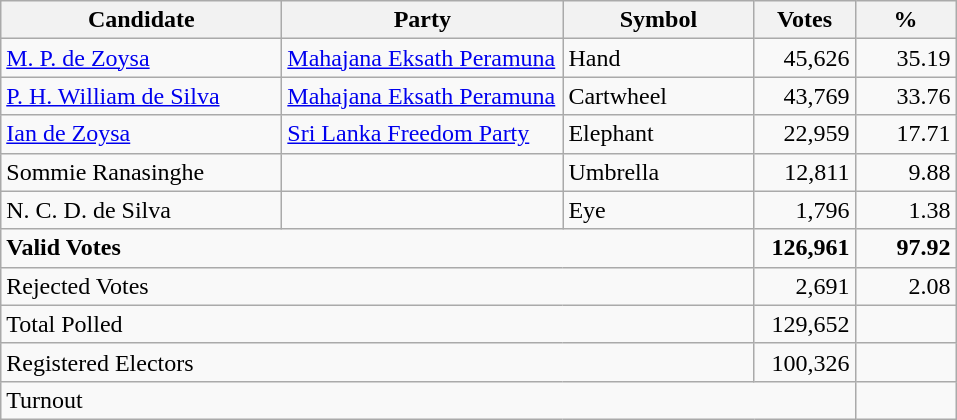<table class="wikitable" border="1" style="text-align:right;">
<tr>
<th align=left width="180">Candidate</th>
<th align=left width="180">Party</th>
<th align=left width="120">Symbol</th>
<th align=left width="60">Votes</th>
<th align=left width="60">%</th>
</tr>
<tr>
<td align=left><a href='#'>M. P. de Zoysa</a></td>
<td align=left><a href='#'>Mahajana Eksath Peramuna</a></td>
<td align=left>Hand</td>
<td align=right>45,626</td>
<td align=right>35.19</td>
</tr>
<tr>
<td align=left><a href='#'>P. H. William de Silva</a></td>
<td align=left><a href='#'>Mahajana Eksath Peramuna</a></td>
<td align=left>Cartwheel</td>
<td align=right>43,769</td>
<td align=right>33.76</td>
</tr>
<tr>
<td align=left><a href='#'>Ian de Zoysa</a></td>
<td align=left><a href='#'>Sri Lanka Freedom Party</a></td>
<td align=left>Elephant</td>
<td align=right>22,959</td>
<td align=right>17.71</td>
</tr>
<tr>
<td align=left>Sommie Ranasinghe</td>
<td></td>
<td align=left>Umbrella</td>
<td align=right>12,811</td>
<td align=right>9.88</td>
</tr>
<tr>
<td align=left>N. C. D. de Silva</td>
<td></td>
<td align=left>Eye</td>
<td align=right>1,796</td>
<td align=right>1.38</td>
</tr>
<tr>
<td align=left colspan=3><strong>Valid Votes</strong></td>
<td align=right><strong>126,961</strong></td>
<td align=right><strong>97.92</strong></td>
</tr>
<tr>
<td align=left colspan=3>Rejected Votes</td>
<td align=right>2,691</td>
<td align=right>2.08</td>
</tr>
<tr>
<td align=left colspan=3>Total Polled</td>
<td align=right>129,652</td>
<td align=right></td>
</tr>
<tr>
<td align=left colspan=3>Registered Electors</td>
<td align=right>100,326</td>
<td></td>
</tr>
<tr>
<td align=left colspan=4>Turnout</td>
<td align=right></td>
</tr>
</table>
